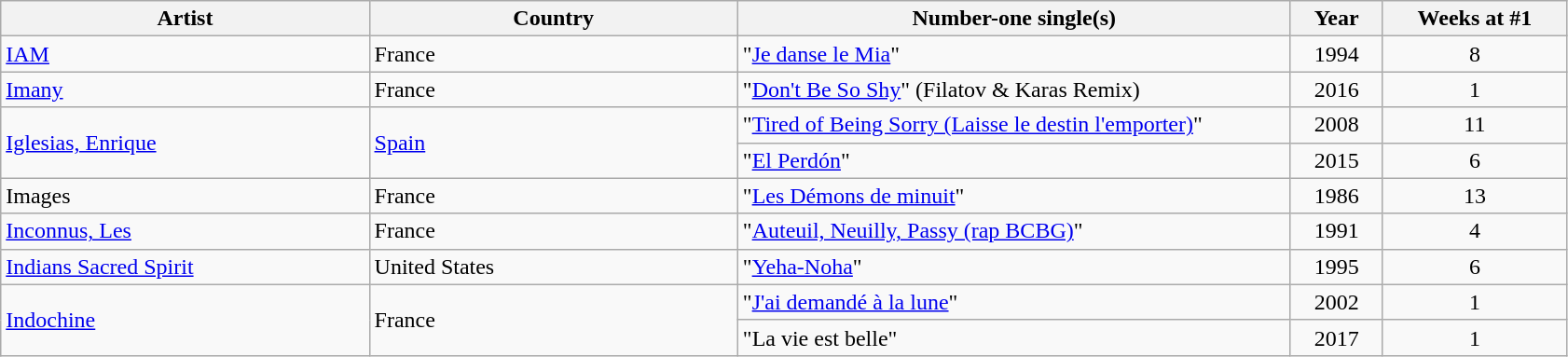<table class="wikitable">
<tr>
<th width="20%">Artist</th>
<th width="20%">Country</th>
<th width="30%">Number-one single(s)</th>
<th width="5%">Year</th>
<th width="10%">Weeks at #1</th>
</tr>
<tr>
<td><a href='#'>IAM</a></td>
<td>France</td>
<td>"<a href='#'>Je danse le Mia</a>"</td>
<td align=center>1994</td>
<td align=center>8</td>
</tr>
<tr>
<td><a href='#'>Imany</a></td>
<td>France</td>
<td>"<a href='#'>Don't Be So Shy</a>" (Filatov & Karas Remix)</td>
<td align=center>2016</td>
<td align=center>1</td>
</tr>
<tr>
<td rowspan="2"><a href='#'>Iglesias, Enrique</a></td>
<td rowspan="2"><a href='#'>Spain</a></td>
<td>"<a href='#'>Tired of Being Sorry (Laisse le destin l'emporter)</a>"</td>
<td align=center>2008</td>
<td align=center>11</td>
</tr>
<tr>
<td>"<a href='#'>El Perdón</a>"</td>
<td align=center>2015</td>
<td align=center>6</td>
</tr>
<tr>
<td>Images</td>
<td>France</td>
<td>"<a href='#'>Les Démons de minuit</a>"</td>
<td align=center>1986</td>
<td align=center>13</td>
</tr>
<tr>
<td><a href='#'>Inconnus, Les</a></td>
<td>France</td>
<td>"<a href='#'>Auteuil, Neuilly, Passy (rap BCBG)</a>"</td>
<td align=center>1991</td>
<td align=center>4</td>
</tr>
<tr>
<td><a href='#'>Indians Sacred Spirit</a></td>
<td>United States</td>
<td>"<a href='#'>Yeha-Noha</a>"</td>
<td align=center>1995</td>
<td align=center>6</td>
</tr>
<tr>
<td rowspan="2"><a href='#'>Indochine</a></td>
<td rowspan="2">France</td>
<td>"<a href='#'>J'ai demandé à la lune</a>"</td>
<td align=center>2002</td>
<td align=center>1</td>
</tr>
<tr>
<td>"La vie est belle"</td>
<td align=center>2017</td>
<td align=center>1</td>
</tr>
</table>
